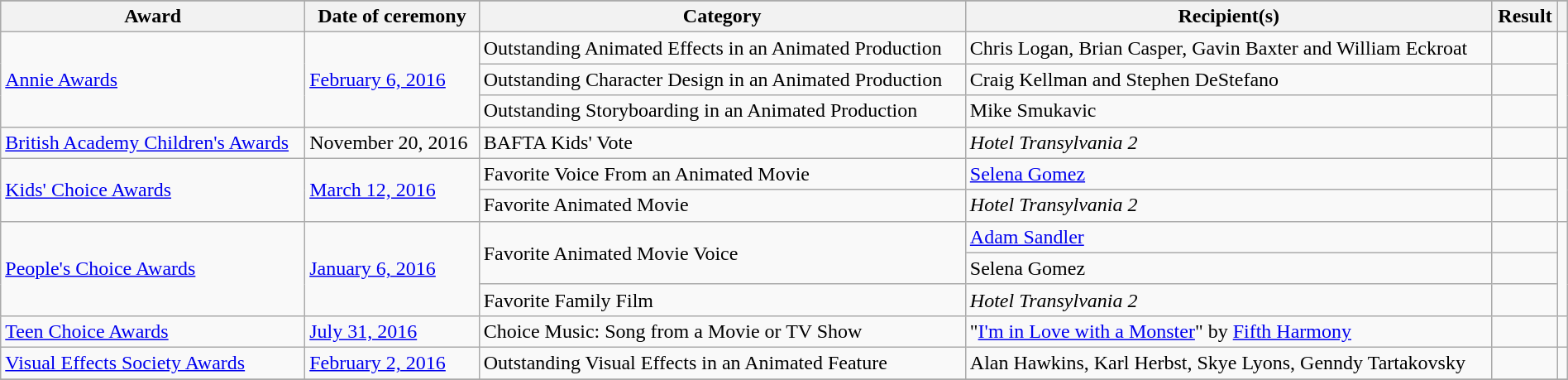<table class="wikitable sortable" style="width:100%;">
<tr style="background:#ccc; text-align:center;">
</tr>
<tr style="background:#ccc; text-align:center;">
<th>Award</th>
<th>Date of ceremony</th>
<th>Category</th>
<th>Recipient(s)</th>
<th>Result</th>
<th></th>
</tr>
<tr>
<td rowspan="3"><a href='#'>Annie Awards</a></td>
<td rowspan="3"><a href='#'>February 6, 2016</a></td>
<td>Outstanding Animated Effects in an Animated Production</td>
<td>Chris Logan, Brian Casper, Gavin Baxter and William Eckroat</td>
<td></td>
<td rowspan="3"></td>
</tr>
<tr>
<td>Outstanding Character Design in an Animated Production</td>
<td>Craig Kellman and Stephen DeStefano</td>
<td></td>
</tr>
<tr>
<td>Outstanding Storyboarding in an Animated Production</td>
<td>Mike Smukavic</td>
<td></td>
</tr>
<tr>
<td><a href='#'>British Academy Children's Awards</a></td>
<td>November 20, 2016</td>
<td>BAFTA Kids' Vote</td>
<td><em>Hotel Transylvania 2</em></td>
<td></td>
<td></td>
</tr>
<tr>
<td rowspan="2"><a href='#'>Kids' Choice Awards</a></td>
<td rowspan="2"><a href='#'>March 12, 2016</a></td>
<td>Favorite Voice From an Animated Movie</td>
<td><a href='#'>Selena Gomez</a></td>
<td></td>
<td rowspan="2"></td>
</tr>
<tr>
<td>Favorite Animated Movie</td>
<td><em>Hotel Transylvania 2</em></td>
<td></td>
</tr>
<tr>
<td rowspan="3"><a href='#'>People's Choice Awards</a></td>
<td rowspan="3"><a href='#'>January 6, 2016</a></td>
<td rowspan="2">Favorite Animated Movie Voice</td>
<td><a href='#'>Adam Sandler</a></td>
<td></td>
<td rowspan="3"></td>
</tr>
<tr>
<td>Selena Gomez</td>
<td></td>
</tr>
<tr>
<td>Favorite Family Film</td>
<td><em>Hotel Transylvania 2</em></td>
<td></td>
</tr>
<tr>
<td><a href='#'>Teen Choice Awards</a></td>
<td><a href='#'>July 31, 2016</a></td>
<td>Choice Music: Song from a Movie or TV Show</td>
<td>"<a href='#'>I'm in Love with a Monster</a>" by <a href='#'>Fifth Harmony</a></td>
<td></td>
<td></td>
</tr>
<tr>
<td><a href='#'>Visual Effects Society Awards</a></td>
<td><a href='#'>February 2, 2016</a></td>
<td>Outstanding Visual Effects in an Animated Feature</td>
<td>Alan Hawkins, Karl Herbst, Skye Lyons, Genndy Tartakovsky</td>
<td></td>
<td></td>
</tr>
<tr>
</tr>
</table>
